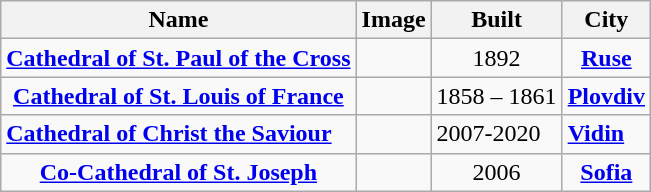<table class="sortable wikitable">
<tr>
<th>Name</th>
<th>Image</th>
<th>Built</th>
<th>City</th>
</tr>
<tr align="center">
<td><strong><a href='#'>Cathedral of St. Paul of the Cross</a></strong></td>
<td></td>
<td>1892</td>
<td><strong><a href='#'>Ruse</a></strong></td>
</tr>
<tr align="center">
<td><strong><a href='#'>Cathedral of St. Louis of France</a></strong></td>
<td></td>
<td>1858 – 1861</td>
<td><strong><a href='#'>Plovdiv</a></strong></td>
</tr>
<tr>
<td><strong><a href='#'>Cathedral of Christ the Saviour</a></strong></td>
<td></td>
<td>2007-2020</td>
<td><strong><a href='#'>Vidin</a></strong></td>
</tr>
<tr align="center">
<td><strong><a href='#'>Co-Cathedral of St. Joseph</a></strong></td>
<td></td>
<td>2006</td>
<td><strong><a href='#'>Sofia</a></strong></td>
</tr>
</table>
